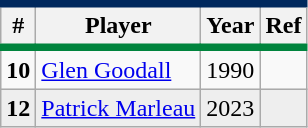<table class="wikitable">
<tr style="border-top:#00285D 5px solid; border-bottom:#00843D 5px solid;">
<th>#</th>
<th>Player</th>
<th>Year</th>
<th>Ref</th>
</tr>
<tr>
<td><strong>10</strong></td>
<td><a href='#'>Glen Goodall</a></td>
<td>1990</td>
<td></td>
</tr>
<tr bgcolor="#eeeeee">
<td><strong>12</strong></td>
<td><a href='#'>Patrick Marleau</a></td>
<td>2023</td>
<td></td>
</tr>
</table>
